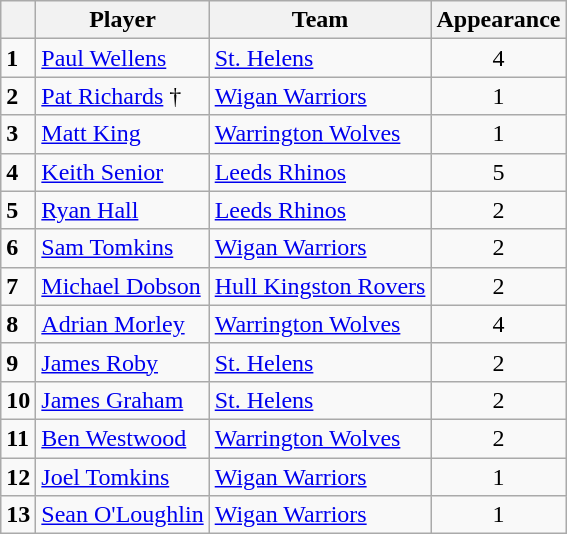<table class="wikitable">
<tr>
<th></th>
<th>Player</th>
<th>Team</th>
<th>Appearance</th>
</tr>
<tr>
<td><strong>1</strong></td>
<td> <a href='#'>Paul Wellens</a></td>
<td> <a href='#'>St. Helens</a></td>
<td style="text-align:center;">4</td>
</tr>
<tr>
<td><strong>2</strong></td>
<td> <a href='#'>Pat Richards</a> †</td>
<td> <a href='#'>Wigan Warriors</a></td>
<td style="text-align:center;">1</td>
</tr>
<tr>
<td><strong>3</strong></td>
<td> <a href='#'>Matt King</a></td>
<td> <a href='#'>Warrington Wolves</a></td>
<td style="text-align:center;">1</td>
</tr>
<tr>
<td><strong>4</strong></td>
<td> <a href='#'>Keith Senior</a></td>
<td> <a href='#'>Leeds Rhinos</a></td>
<td style="text-align:center;">5</td>
</tr>
<tr>
<td><strong>5</strong></td>
<td> <a href='#'>Ryan Hall</a></td>
<td> <a href='#'>Leeds Rhinos</a></td>
<td style="text-align:center;">2</td>
</tr>
<tr>
<td><strong>6</strong></td>
<td> <a href='#'>Sam Tomkins</a></td>
<td> <a href='#'>Wigan Warriors</a></td>
<td style="text-align:center;">2</td>
</tr>
<tr>
<td><strong>7</strong></td>
<td> <a href='#'>Michael Dobson</a></td>
<td> <a href='#'>Hull Kingston Rovers</a></td>
<td style="text-align:center;">2</td>
</tr>
<tr>
<td><strong>8</strong></td>
<td> <a href='#'>Adrian Morley</a></td>
<td> <a href='#'>Warrington Wolves</a></td>
<td style="text-align:center;">4</td>
</tr>
<tr>
<td><strong>9</strong></td>
<td> <a href='#'>James Roby</a></td>
<td> <a href='#'>St. Helens</a></td>
<td style="text-align:center;">2</td>
</tr>
<tr>
<td><strong>10</strong></td>
<td> <a href='#'>James Graham</a></td>
<td> <a href='#'>St. Helens</a></td>
<td style="text-align:center;">2</td>
</tr>
<tr>
<td><strong>11</strong></td>
<td> <a href='#'>Ben Westwood</a></td>
<td> <a href='#'>Warrington Wolves</a></td>
<td style="text-align:center;">2</td>
</tr>
<tr>
<td><strong>12</strong></td>
<td> <a href='#'>Joel Tomkins</a></td>
<td> <a href='#'>Wigan Warriors</a></td>
<td style="text-align:center;">1</td>
</tr>
<tr>
<td><strong>13</strong></td>
<td> <a href='#'>Sean O'Loughlin</a></td>
<td> <a href='#'>Wigan Warriors</a></td>
<td style="text-align:center;">1</td>
</tr>
</table>
